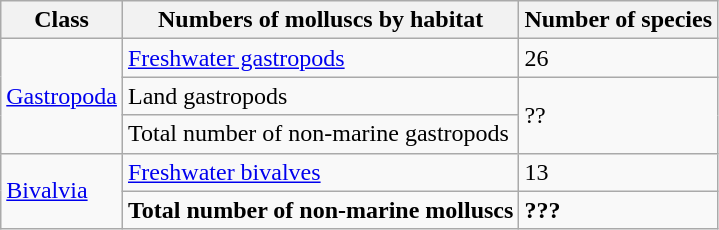<table class="wikitable">
<tr>
<th>Class</th>
<th>Numbers of molluscs by habitat</th>
<th>Number of species</th>
</tr>
<tr>
<td rowspan="3"><a href='#'>Gastropoda</a></td>
<td><a href='#'>Freshwater gastropods</a></td>
<td>26</td>
</tr>
<tr>
<td>Land gastropods</td>
<td rowspan="2">??</td>
</tr>
<tr>
<td>Total number of non-marine gastropods</td>
</tr>
<tr>
<td rowspan="2"><a href='#'>Bivalvia</a></td>
<td><a href='#'>Freshwater bivalves</a></td>
<td>13</td>
</tr>
<tr>
<td><strong>Total number of non-marine molluscs</strong></td>
<td><strong>???</strong></td>
</tr>
</table>
